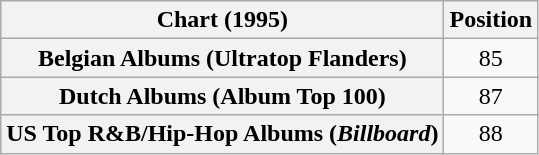<table class="wikitable sortable plainrowheaders" style="text-align:center">
<tr>
<th scope="col">Chart (1995)</th>
<th scope="col">Position</th>
</tr>
<tr>
<th scope="row">Belgian Albums (Ultratop Flanders)</th>
<td>85</td>
</tr>
<tr>
<th scope="row">Dutch Albums (Album Top 100)</th>
<td>87</td>
</tr>
<tr>
<th scope="row">US Top R&B/Hip-Hop Albums (<em>Billboard</em>)</th>
<td>88</td>
</tr>
</table>
